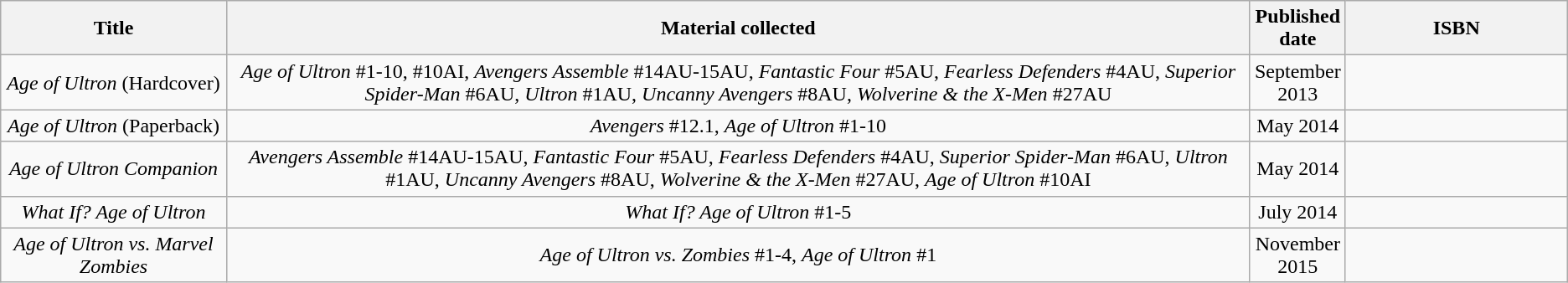<table class="wikitable" style="text-align:center;">
<tr>
<th width=15%>Title</th>
<th width=70%>Material collected</th>
<th>Published date</th>
<th width=15%>ISBN</th>
</tr>
<tr>
<td><em>Age of Ultron</em> (Hardcover)</td>
<td><em>Age of Ultron</em> #1-10, #10AI, <em>Avengers Assemble</em> #14AU-15AU, <em>Fantastic Four</em> #5AU, <em>Fearless Defenders</em> #4AU, <em>Superior Spider-Man</em> #6AU, <em>Ultron</em> #1AU, <em>Uncanny Avengers</em> #8AU, <em>Wolverine & the X-Men</em> #27AU</td>
<td>September 2013</td>
<td></td>
</tr>
<tr>
<td><em>Age of Ultron</em> (Paperback)</td>
<td><em>Avengers</em> #12.1, <em>Age of Ultron</em> #1-10</td>
<td>May 2014</td>
<td></td>
</tr>
<tr>
<td><em>Age of Ultron Companion</em></td>
<td><em>Avengers Assemble</em> #14AU-15AU, <em>Fantastic Four</em> #5AU, <em>Fearless Defenders</em> #4AU, <em>Superior Spider-Man</em> #6AU, <em>Ultron</em> #1AU, <em>Uncanny Avengers</em> #8AU, <em>Wolverine & the X-Men</em> #27AU, <em>Age of Ultron</em> #10AI</td>
<td>May 2014</td>
<td></td>
</tr>
<tr>
<td><em>What If? Age of Ultron</em></td>
<td><em>What If? Age of Ultron</em> #1-5</td>
<td>July 2014</td>
<td></td>
</tr>
<tr>
<td><em>Age of Ultron vs. Marvel Zombies</em></td>
<td><em>Age of Ultron vs. Zombies</em> #1-4, <em>Age of Ultron</em> #1</td>
<td>November 2015</td>
<td></td>
</tr>
</table>
